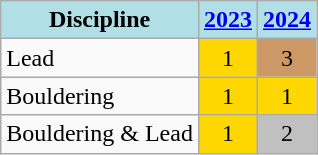<table class="wikitable" style="text-align: center">
<tr>
<th style="background: #b0e0e6;">Discipline</th>
<th style="background: #b0e0e6"><a href='#'>2023</a></th>
<th style="background: #b0e0e6"><a href='#'>2024</a></th>
</tr>
<tr>
<td align="left">Lead</td>
<td style="background: Gold">1</td>
<td style="background: #cc9966">3</td>
</tr>
<tr>
<td align="left">Bouldering</td>
<td style="background: Gold">1</td>
<td style="background: Gold">1</td>
</tr>
<tr>
<td align="left">Bouldering & Lead</td>
<td style="background: Gold">1</td>
<td style="background: Silver">2</td>
</tr>
</table>
